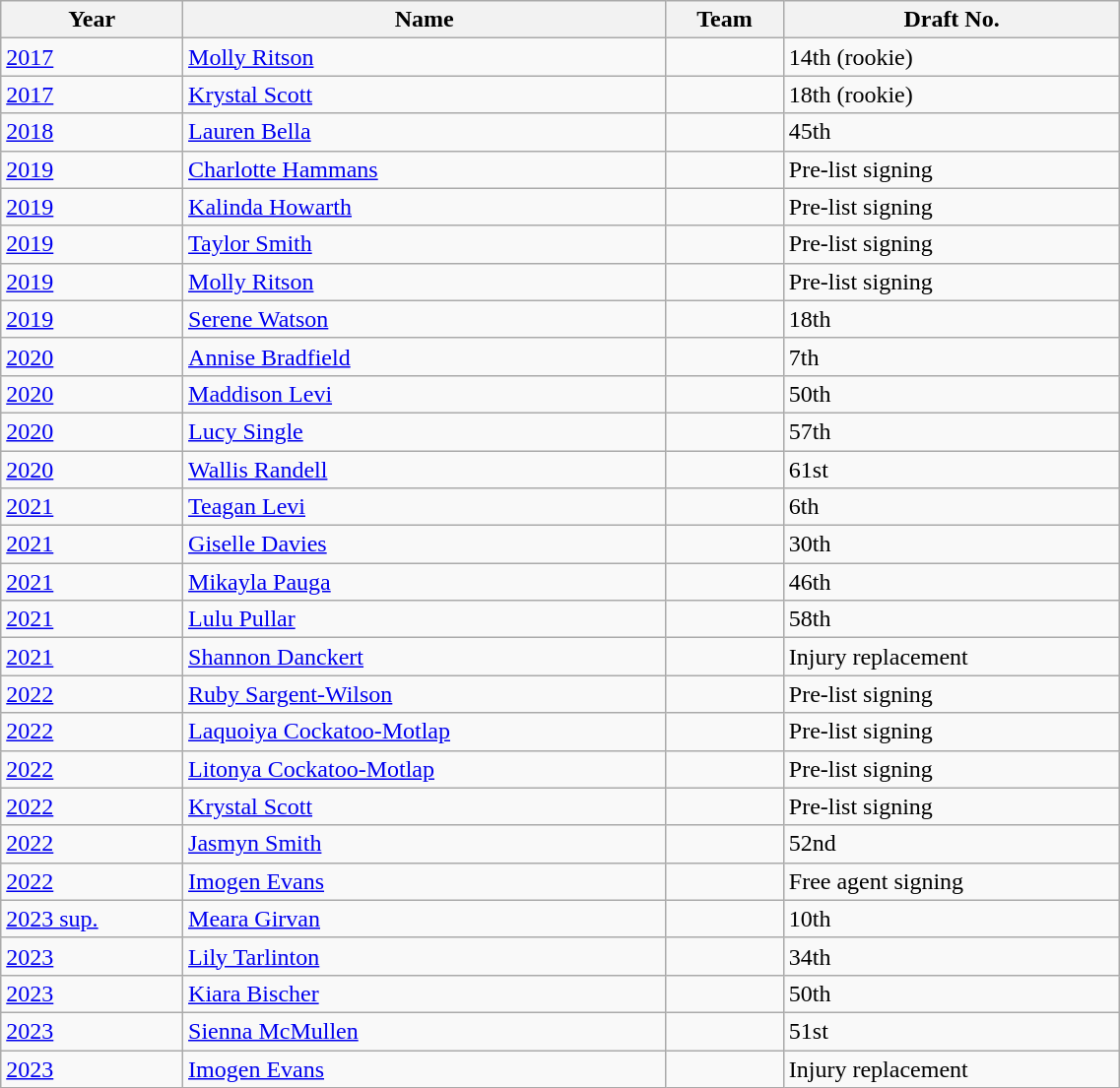<table class="wikitable" style="width:60%;">
<tr>
<th>Year</th>
<th>Name</th>
<th>Team</th>
<th>Draft No.</th>
</tr>
<tr>
<td><a href='#'>2017</a></td>
<td><a href='#'>Molly Ritson</a></td>
<td></td>
<td>14th (rookie)</td>
</tr>
<tr>
<td><a href='#'>2017</a></td>
<td><a href='#'>Krystal Scott</a></td>
<td></td>
<td>18th (rookie)</td>
</tr>
<tr>
<td><a href='#'>2018</a></td>
<td><a href='#'>Lauren Bella</a></td>
<td></td>
<td>45th</td>
</tr>
<tr>
<td><a href='#'>2019</a></td>
<td><a href='#'>Charlotte Hammans</a></td>
<td></td>
<td>Pre-list signing</td>
</tr>
<tr>
<td><a href='#'>2019</a></td>
<td><a href='#'>Kalinda Howarth</a></td>
<td></td>
<td>Pre-list signing</td>
</tr>
<tr>
<td><a href='#'>2019</a></td>
<td><a href='#'>Taylor Smith</a></td>
<td></td>
<td>Pre-list signing</td>
</tr>
<tr>
<td><a href='#'>2019</a></td>
<td><a href='#'>Molly Ritson</a></td>
<td></td>
<td>Pre-list signing</td>
</tr>
<tr>
<td><a href='#'>2019</a></td>
<td><a href='#'>Serene Watson</a></td>
<td></td>
<td>18th</td>
</tr>
<tr>
<td><a href='#'>2020</a></td>
<td><a href='#'>Annise Bradfield</a></td>
<td></td>
<td>7th</td>
</tr>
<tr>
<td><a href='#'>2020</a></td>
<td><a href='#'>Maddison Levi</a></td>
<td></td>
<td>50th</td>
</tr>
<tr>
<td><a href='#'>2020</a></td>
<td><a href='#'>Lucy Single</a></td>
<td></td>
<td>57th</td>
</tr>
<tr>
<td><a href='#'>2020</a></td>
<td><a href='#'>Wallis Randell</a></td>
<td></td>
<td>61st</td>
</tr>
<tr>
<td><a href='#'>2021</a></td>
<td><a href='#'>Teagan Levi</a></td>
<td></td>
<td>6th</td>
</tr>
<tr>
<td><a href='#'>2021</a></td>
<td><a href='#'>Giselle Davies</a></td>
<td></td>
<td>30th</td>
</tr>
<tr>
<td><a href='#'>2021</a></td>
<td><a href='#'>Mikayla Pauga</a></td>
<td></td>
<td>46th</td>
</tr>
<tr>
<td><a href='#'>2021</a></td>
<td><a href='#'>Lulu Pullar</a></td>
<td></td>
<td>58th</td>
</tr>
<tr>
<td><a href='#'>2021</a></td>
<td><a href='#'>Shannon Danckert</a></td>
<td></td>
<td>Injury replacement</td>
</tr>
<tr>
<td><a href='#'>2022</a></td>
<td><a href='#'>Ruby Sargent-Wilson</a></td>
<td></td>
<td>Pre-list signing</td>
</tr>
<tr>
<td><a href='#'>2022</a></td>
<td><a href='#'>Laquoiya Cockatoo-Motlap</a></td>
<td></td>
<td>Pre-list signing</td>
</tr>
<tr>
<td><a href='#'>2022</a></td>
<td><a href='#'>Litonya Cockatoo-Motlap</a></td>
<td></td>
<td>Pre-list signing</td>
</tr>
<tr>
<td><a href='#'>2022</a></td>
<td><a href='#'>Krystal Scott</a></td>
<td></td>
<td>Pre-list signing</td>
</tr>
<tr>
<td><a href='#'>2022</a></td>
<td><a href='#'>Jasmyn Smith</a></td>
<td></td>
<td>52nd</td>
</tr>
<tr>
<td><a href='#'>2022</a></td>
<td><a href='#'>Imogen Evans</a></td>
<td></td>
<td>Free agent signing</td>
</tr>
<tr>
<td><a href='#'>2023 sup.</a></td>
<td><a href='#'>Meara Girvan</a></td>
<td></td>
<td>10th</td>
</tr>
<tr>
<td><a href='#'>2023</a></td>
<td><a href='#'>Lily Tarlinton</a></td>
<td></td>
<td>34th</td>
</tr>
<tr>
<td><a href='#'>2023</a></td>
<td><a href='#'>Kiara Bischer</a></td>
<td></td>
<td>50th</td>
</tr>
<tr>
<td><a href='#'>2023</a></td>
<td><a href='#'>Sienna McMullen</a></td>
<td></td>
<td>51st</td>
</tr>
<tr>
<td><a href='#'>2023</a></td>
<td><a href='#'>Imogen Evans</a></td>
<td></td>
<td>Injury replacement</td>
</tr>
</table>
